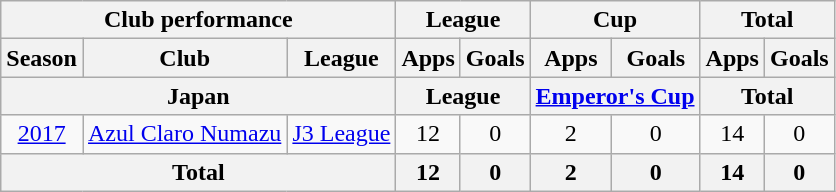<table class="wikitable" style="text-align:center;">
<tr>
<th colspan=3>Club performance</th>
<th colspan=2>League</th>
<th colspan=2>Cup</th>
<th colspan=2>Total</th>
</tr>
<tr>
<th>Season</th>
<th>Club</th>
<th>League</th>
<th>Apps</th>
<th>Goals</th>
<th>Apps</th>
<th>Goals</th>
<th>Apps</th>
<th>Goals</th>
</tr>
<tr>
<th colspan=3>Japan</th>
<th colspan=2>League</th>
<th colspan=2><a href='#'>Emperor's Cup</a></th>
<th colspan=2>Total</th>
</tr>
<tr>
<td><a href='#'>2017</a></td>
<td rowspan="1"><a href='#'>Azul Claro Numazu</a></td>
<td rowspan="1"><a href='#'>J3 League</a></td>
<td>12</td>
<td>0</td>
<td>2</td>
<td>0</td>
<td>14</td>
<td>0</td>
</tr>
<tr>
<th colspan=3>Total</th>
<th>12</th>
<th>0</th>
<th>2</th>
<th>0</th>
<th>14</th>
<th>0</th>
</tr>
</table>
